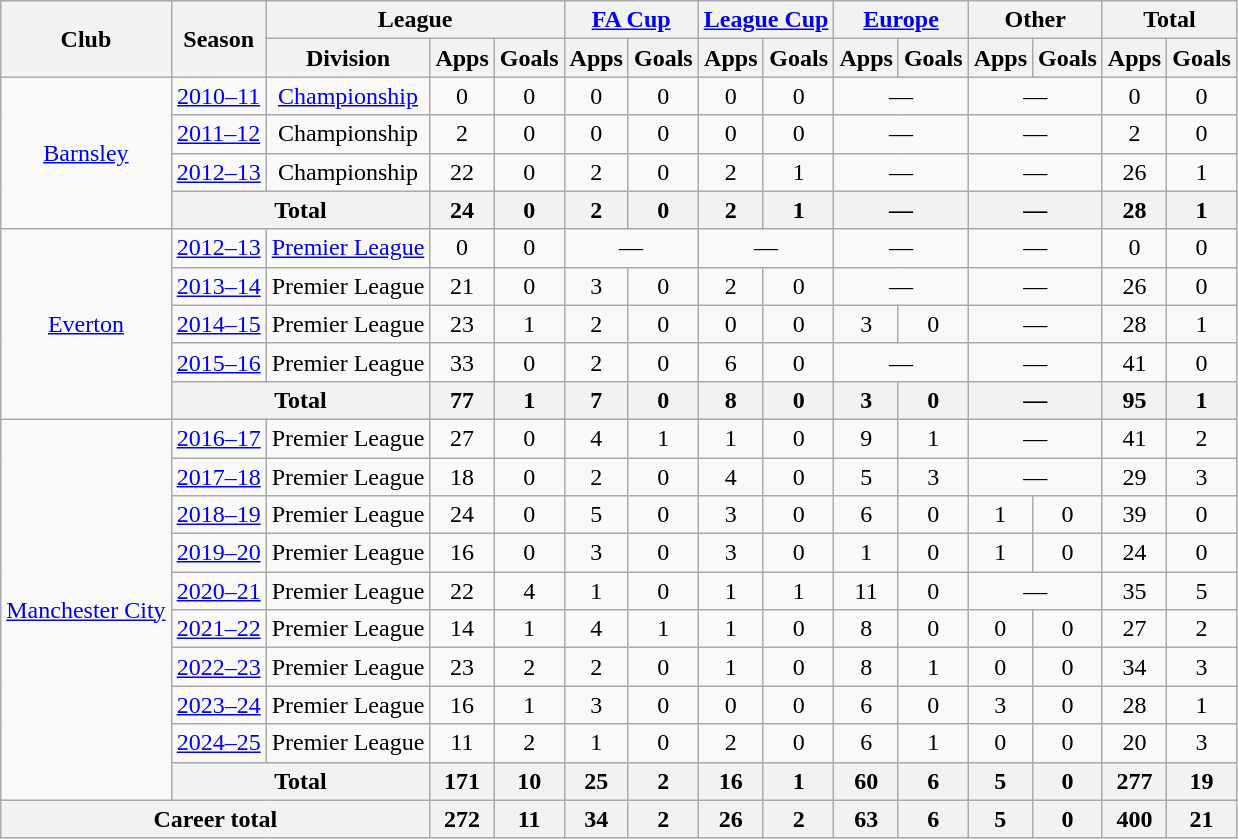<table class="wikitable" style="text-align: center;">
<tr>
<th rowspan="2">Club</th>
<th rowspan="2">Season</th>
<th colspan="3">League</th>
<th colspan="2"><a href='#'>FA Cup</a></th>
<th colspan="2"><a href='#'>League Cup</a></th>
<th colspan="2"><a href='#'>Europe</a></th>
<th colspan="2">Other</th>
<th colspan="2">Total</th>
</tr>
<tr>
<th>Division</th>
<th>Apps</th>
<th>Goals</th>
<th>Apps</th>
<th>Goals</th>
<th>Apps</th>
<th>Goals</th>
<th>Apps</th>
<th>Goals</th>
<th>Apps</th>
<th>Goals</th>
<th>Apps</th>
<th>Goals</th>
</tr>
<tr>
<td rowspan="4"><a href='#'>Barnsley</a></td>
<td><a href='#'>2010–11</a></td>
<td><a href='#'>Championship</a></td>
<td>0</td>
<td>0</td>
<td>0</td>
<td>0</td>
<td>0</td>
<td>0</td>
<td colspan="2">—</td>
<td colspan="2">—</td>
<td>0</td>
<td>0</td>
</tr>
<tr>
<td><a href='#'>2011–12</a></td>
<td>Championship</td>
<td>2</td>
<td>0</td>
<td>0</td>
<td>0</td>
<td>0</td>
<td>0</td>
<td colspan="2">—</td>
<td colspan="2">—</td>
<td>2</td>
<td>0</td>
</tr>
<tr>
<td><a href='#'>2012–13</a></td>
<td>Championship</td>
<td>22</td>
<td>0</td>
<td>2</td>
<td>0</td>
<td>2</td>
<td>1</td>
<td colspan="2">—</td>
<td colspan="2">—</td>
<td>26</td>
<td>1</td>
</tr>
<tr>
<th colspan="2">Total</th>
<th>24</th>
<th>0</th>
<th>2</th>
<th>0</th>
<th>2</th>
<th>1</th>
<th colspan="2">—</th>
<th colspan="2">—</th>
<th>28</th>
<th>1</th>
</tr>
<tr>
<td rowspan="5"><a href='#'>Everton</a></td>
<td><a href='#'>2012–13</a></td>
<td><a href='#'>Premier League</a></td>
<td>0</td>
<td>0</td>
<td colspan="2">—</td>
<td colspan="2">—</td>
<td colspan="2">—</td>
<td colspan="2">—</td>
<td>0</td>
<td>0</td>
</tr>
<tr>
<td><a href='#'>2013–14</a></td>
<td>Premier League</td>
<td>21</td>
<td>0</td>
<td>3</td>
<td>0</td>
<td>2</td>
<td>0</td>
<td colspan="2">—</td>
<td colspan="2">—</td>
<td>26</td>
<td>0</td>
</tr>
<tr>
<td><a href='#'>2014–15</a></td>
<td>Premier League</td>
<td>23</td>
<td>1</td>
<td>2</td>
<td>0</td>
<td>0</td>
<td>0</td>
<td>3</td>
<td>0</td>
<td colspan="2">—</td>
<td>28</td>
<td>1</td>
</tr>
<tr>
<td><a href='#'>2015–16</a></td>
<td>Premier League</td>
<td>33</td>
<td>0</td>
<td>2</td>
<td>0</td>
<td>6</td>
<td>0</td>
<td colspan="2">—</td>
<td colspan="2">—</td>
<td>41</td>
<td>0</td>
</tr>
<tr>
<th colspan="2">Total</th>
<th>77</th>
<th>1</th>
<th>7</th>
<th>0</th>
<th>8</th>
<th>0</th>
<th>3</th>
<th>0</th>
<th colspan="2">—</th>
<th>95</th>
<th>1</th>
</tr>
<tr>
<td rowspan="10"><a href='#'>Manchester City</a></td>
<td><a href='#'>2016–17</a></td>
<td>Premier League</td>
<td>27</td>
<td>0</td>
<td>4</td>
<td>1</td>
<td>1</td>
<td>0</td>
<td>9</td>
<td>1</td>
<td colspan="2">—</td>
<td>41</td>
<td>2</td>
</tr>
<tr>
<td><a href='#'>2017–18</a></td>
<td>Premier League</td>
<td>18</td>
<td>0</td>
<td>2</td>
<td>0</td>
<td>4</td>
<td>0</td>
<td>5</td>
<td>3</td>
<td colspan="2">—</td>
<td>29</td>
<td>3</td>
</tr>
<tr>
<td><a href='#'>2018–19</a></td>
<td>Premier League</td>
<td>24</td>
<td>0</td>
<td>5</td>
<td>0</td>
<td>3</td>
<td>0</td>
<td>6</td>
<td>0</td>
<td>1</td>
<td>0</td>
<td>39</td>
<td>0</td>
</tr>
<tr>
<td><a href='#'>2019–20</a></td>
<td>Premier League</td>
<td>16</td>
<td>0</td>
<td>3</td>
<td>0</td>
<td>3</td>
<td>0</td>
<td>1</td>
<td>0</td>
<td>1</td>
<td>0</td>
<td>24</td>
<td>0</td>
</tr>
<tr>
<td><a href='#'>2020–21</a></td>
<td>Premier League</td>
<td>22</td>
<td>4</td>
<td>1</td>
<td>0</td>
<td>1</td>
<td>1</td>
<td>11</td>
<td>0</td>
<td colspan="2">—</td>
<td>35</td>
<td>5</td>
</tr>
<tr>
<td><a href='#'>2021–22</a></td>
<td>Premier League</td>
<td>14</td>
<td>1</td>
<td>4</td>
<td>1</td>
<td>1</td>
<td>0</td>
<td>8</td>
<td>0</td>
<td>0</td>
<td>0</td>
<td>27</td>
<td>2</td>
</tr>
<tr>
<td><a href='#'>2022–23</a></td>
<td>Premier League</td>
<td>23</td>
<td>2</td>
<td>2</td>
<td>0</td>
<td>1</td>
<td>0</td>
<td>8</td>
<td>1</td>
<td>0</td>
<td>0</td>
<td>34</td>
<td>3</td>
</tr>
<tr>
<td><a href='#'>2023–24</a></td>
<td>Premier League</td>
<td>16</td>
<td>1</td>
<td>3</td>
<td>0</td>
<td>0</td>
<td>0</td>
<td>6</td>
<td>0</td>
<td>3</td>
<td>0</td>
<td>28</td>
<td>1</td>
</tr>
<tr>
<td><a href='#'>2024–25</a></td>
<td>Premier League</td>
<td>11</td>
<td>2</td>
<td>1</td>
<td>0</td>
<td>2</td>
<td>0</td>
<td>6</td>
<td>1</td>
<td>0</td>
<td>0</td>
<td>20</td>
<td>3</td>
</tr>
<tr>
<th colspan="2">Total</th>
<th>171</th>
<th>10</th>
<th>25</th>
<th>2</th>
<th>16</th>
<th>1</th>
<th>60</th>
<th>6</th>
<th>5</th>
<th>0</th>
<th>277</th>
<th>19</th>
</tr>
<tr>
<th colspan="3">Career total</th>
<th>272</th>
<th>11</th>
<th>34</th>
<th>2</th>
<th>26</th>
<th>2</th>
<th>63</th>
<th>6</th>
<th>5</th>
<th>0</th>
<th>400</th>
<th>21</th>
</tr>
</table>
